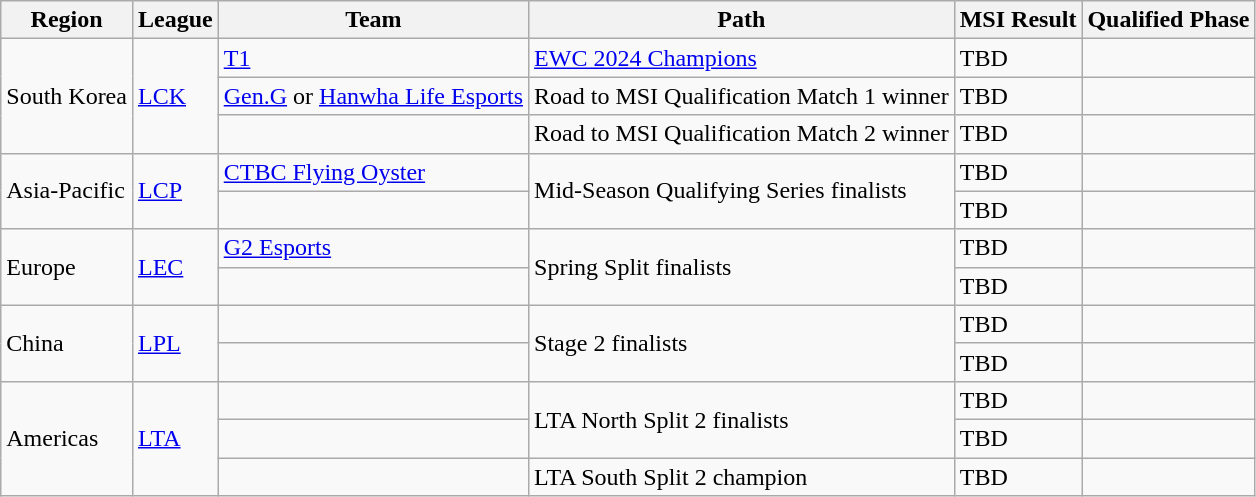<table class="wikitable" style="white-space:nowrap;">
<tr>
<th>Region</th>
<th>League</th>
<th>Team</th>
<th>Path</th>
<th>MSI Result</th>
<th>Qualified Phase</th>
</tr>
<tr>
<td rowspan=3>South Korea</td>
<td rowspan=3><a href='#'>LCK</a></td>
<td><a href='#'>T1</a></td>
<td><a href='#'>EWC 2024 Champions</a></td>
<td>TBD</td>
</tr>
<tr>
<td><a href='#'>Gen.G</a> or <a href='#'>Hanwha Life Esports</a></td>
<td>Road to MSI Qualification Match 1 winner</td>
<td>TBD</td>
<td></td>
</tr>
<tr>
<td></td>
<td>Road to MSI Qualification Match 2 winner</td>
<td>TBD</td>
<td></td>
</tr>
<tr>
<td rowspan=2>Asia-Pacific</td>
<td rowspan=2><a href='#'>LCP</a></td>
<td><a href='#'>CTBC Flying Oyster</a></td>
<td rowspan=2>Mid-Season Qualifying Series finalists</td>
<td>TBD</td>
<td></td>
</tr>
<tr>
<td></td>
<td>TBD</td>
<td></td>
</tr>
<tr>
<td rowspan=2>Europe</td>
<td rowspan=2><a href='#'>LEC</a></td>
<td><a href='#'>G2 Esports</a></td>
<td rowspan=2>Spring Split finalists</td>
<td>TBD</td>
<td></td>
</tr>
<tr>
<td></td>
<td>TBD</td>
<td></td>
</tr>
<tr>
<td rowspan=2>China</td>
<td rowspan=2><a href='#'>LPL</a></td>
<td></td>
<td rowspan=2>Stage 2 finalists</td>
<td>TBD</td>
<td></td>
</tr>
<tr>
<td></td>
<td>TBD</td>
<td></td>
</tr>
<tr>
<td rowspan=3>Americas</td>
<td rowspan=3><a href='#'>LTA</a></td>
<td></td>
<td rowspan=2>LTA North Split 2 finalists</td>
<td>TBD</td>
<td></td>
</tr>
<tr>
<td></td>
<td>TBD</td>
<td></td>
</tr>
<tr>
<td></td>
<td>LTA South Split 2 champion</td>
<td>TBD</td>
<td></td>
</tr>
</table>
